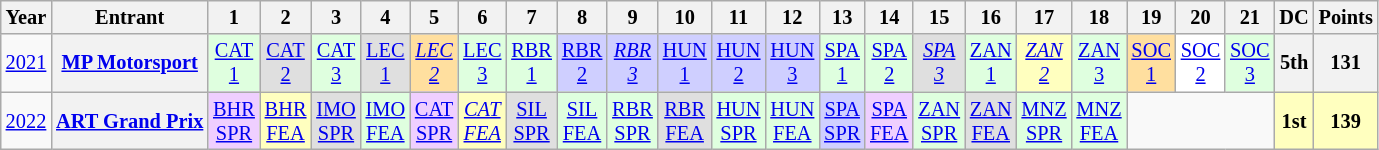<table class="wikitable" style="text-align:center; font-size:85%">
<tr>
<th>Year</th>
<th>Entrant</th>
<th>1</th>
<th>2</th>
<th>3</th>
<th>4</th>
<th>5</th>
<th>6</th>
<th>7</th>
<th>8</th>
<th>9</th>
<th>10</th>
<th>11</th>
<th>12</th>
<th>13</th>
<th>14</th>
<th>15</th>
<th>16</th>
<th>17</th>
<th>18</th>
<th>19</th>
<th>20</th>
<th>21</th>
<th>DC</th>
<th>Points</th>
</tr>
<tr>
<td><a href='#'>2021</a></td>
<th nowrap><a href='#'>MP Motorsport</a></th>
<td style="background:#DFFFDF;"><a href='#'>CAT<br>1</a><br></td>
<td style="background:#DFDFDF;"><a href='#'>CAT<br>2</a><br></td>
<td style="background:#DFFFDF;"><a href='#'>CAT<br>3</a><br></td>
<td style="background:#DFDFDF;"><a href='#'>LEC<br>1</a><br></td>
<td style="background:#FFDF9F;"><em><a href='#'>LEC<br>2</a></em><br></td>
<td style="background:#DFFFDF;"><a href='#'>LEC<br>3</a><br></td>
<td style="background:#DFFFDF;"><a href='#'>RBR<br>1</a><br></td>
<td style="background:#CFCFFF;"><a href='#'>RBR<br>2</a><br></td>
<td style="background:#CFCFFF;"><em><a href='#'>RBR<br>3</a></em><br></td>
<td style="background:#CFCFFF;"><a href='#'>HUN<br>1</a><br></td>
<td style="background:#CFCFFF;"><a href='#'>HUN<br>2</a><br></td>
<td style="background:#CFCFFF;"><a href='#'>HUN<br>3</a><br></td>
<td style="background:#DFFFDF;"><a href='#'>SPA<br>1</a><br></td>
<td style="background:#DFFFDF;"><a href='#'>SPA<br>2</a><br></td>
<td style="background:#DFDFDF;"><em><a href='#'>SPA<br>3</a></em><br></td>
<td style="background:#DFFFDF;"><a href='#'>ZAN<br>1</a><br></td>
<td style="background:#FFFFBF;"><em><a href='#'>ZAN<br>2</a></em><br></td>
<td style="background:#DFFFDF;"><a href='#'>ZAN<br>3</a><br></td>
<td style="background:#FFDF9F;"><a href='#'>SOC<br>1</a><br></td>
<td style="background:#FFFFFF;"><a href='#'>SOC<br>2</a><br></td>
<td style="background:#DFFFDF;"><a href='#'>SOC<br>3</a><br></td>
<th>5th</th>
<th>131</th>
</tr>
<tr>
<td><a href='#'>2022</a></td>
<th nowrap><a href='#'>ART Grand Prix</a></th>
<td style="background:#EFCFFF;"><a href='#'>BHR<br>SPR</a><br></td>
<td style="background:#FFFFBF;"><a href='#'>BHR<br>FEA</a><br></td>
<td style="background:#DFDFDF;"><a href='#'>IMO<br>SPR</a><br></td>
<td style="background:#DFFFDF;"><a href='#'>IMO<br>FEA</a><br></td>
<td style="background:#EFCFFF;"><a href='#'>CAT<br>SPR</a><br></td>
<td style="background:#FFFFBF;"><em><a href='#'>CAT<br>FEA</a></em><br></td>
<td style="background:#DFDFDF;"><a href='#'>SIL<br>SPR</a><br></td>
<td style="background:#DFFFDF;"><a href='#'>SIL<br>FEA</a><br></td>
<td style="background:#DFFFDF;"><a href='#'>RBR<br>SPR</a><br></td>
<td style="background:#DFDFDF;"><a href='#'>RBR<br>FEA</a><br></td>
<td style="background:#DFFFDF;"><a href='#'>HUN<br>SPR</a><br></td>
<td style="background:#DFFFDF;"><a href='#'>HUN<br>FEA</a><br></td>
<td style="background:#CFCFFF;"><a href='#'>SPA<br>SPR</a><br></td>
<td style="background:#EFCFFF;"><a href='#'>SPA<br>FEA</a><br></td>
<td style="background:#DFFFDF;"><a href='#'>ZAN<br>SPR</a><br></td>
<td style="background:#DFDFDF;"><a href='#'>ZAN<br>FEA</a><br></td>
<td style="background:#DFFFDF;"><a href='#'>MNZ<br>SPR</a><br></td>
<td style="background:#DFFFDF;"><a href='#'>MNZ<br>FEA</a><br></td>
<td colspan=3></td>
<th style="background:#FFFFBF;">1st</th>
<th style="background:#FFFFBF;">139</th>
</tr>
</table>
